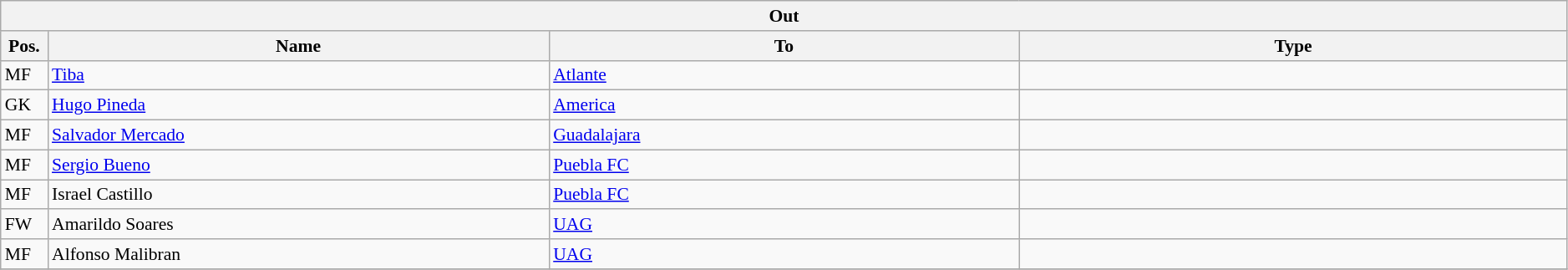<table class="wikitable" style="font-size:90%;width:99%;">
<tr>
<th colspan="4">Out</th>
</tr>
<tr>
<th width=3%>Pos.</th>
<th width=32%>Name</th>
<th width=30%>To</th>
<th width=35%>Type</th>
</tr>
<tr>
<td>MF</td>
<td><a href='#'>Tiba</a></td>
<td><a href='#'>Atlante</a></td>
<td></td>
</tr>
<tr>
<td>GK</td>
<td><a href='#'>Hugo Pineda</a></td>
<td><a href='#'>America</a></td>
<td></td>
</tr>
<tr>
<td>MF</td>
<td><a href='#'>Salvador Mercado</a></td>
<td><a href='#'>Guadalajara</a></td>
<td></td>
</tr>
<tr>
<td>MF</td>
<td><a href='#'>Sergio Bueno</a></td>
<td><a href='#'>Puebla FC</a></td>
<td></td>
</tr>
<tr>
<td>MF</td>
<td>Israel Castillo</td>
<td><a href='#'>Puebla FC</a></td>
<td></td>
</tr>
<tr>
<td>FW</td>
<td>Amarildo Soares</td>
<td><a href='#'>UAG</a></td>
<td></td>
</tr>
<tr>
<td>MF</td>
<td>Alfonso Malibran</td>
<td><a href='#'>UAG</a></td>
<td></td>
</tr>
<tr>
</tr>
</table>
